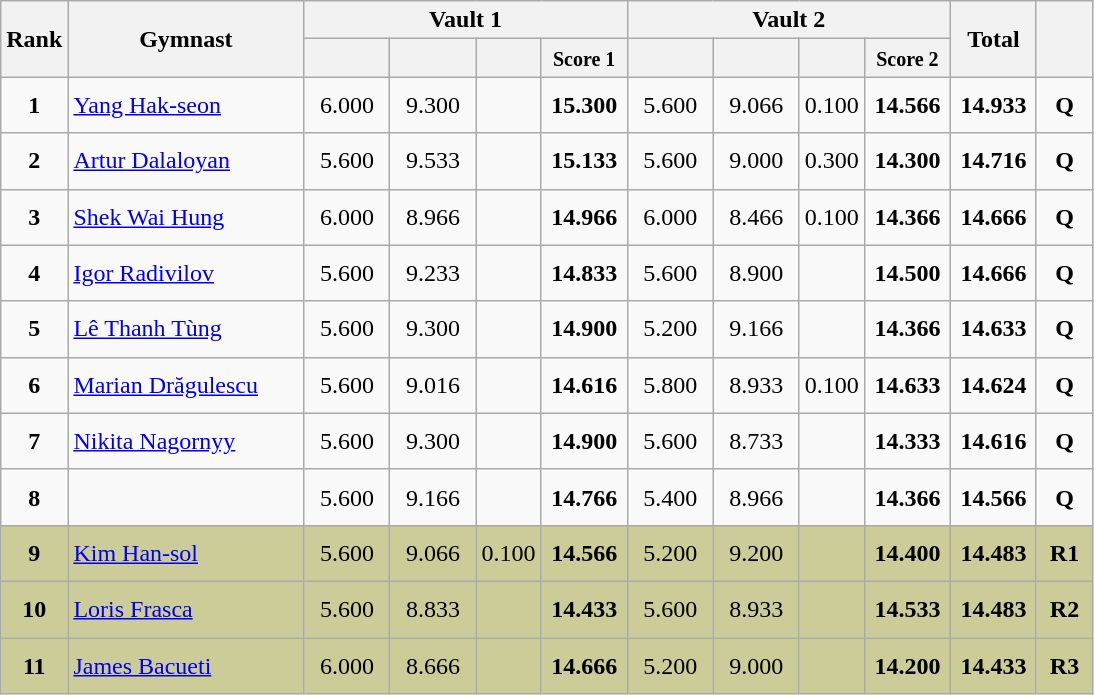<table style="text-align:center;" class="wikitable sortable">
<tr>
<th style="width:15px;" rowspan="2">Rank</th>
<th style="width:150px;" rowspan="2">Gymnast</th>
<th colspan="4">Vault 1</th>
<th colspan="4">Vault 2</th>
<th style="width:50px;" rowspan="2">Total</th>
<th style="width:30px;" rowspan="2"><small></small></th>
</tr>
<tr>
<th style="width:50px;"><small></small></th>
<th style="width:50px;"><small></small></th>
<th style="width:20px;"><small></small></th>
<th style="width:50px;"><small>Score 1</small></th>
<th style="width:50px;"><small></small></th>
<th style="width:50px;"><small></small></th>
<th style="width:20px;"><small></small></th>
<th style="width:50px;"><small>Score 2</small></th>
</tr>
<tr>
<td scope="row" style="text-align:center"><strong>1</strong></td>
<td style="height:30px; text-align:left;"> <a href='#'>Yang Hak-seon</a></td>
<td>6.000</td>
<td>9.300</td>
<td></td>
<td><strong>15.300</strong></td>
<td>5.600</td>
<td>9.066</td>
<td>0.100</td>
<td><strong>14.566</strong></td>
<td><strong>14.933</strong></td>
<td><strong>Q</strong></td>
</tr>
<tr>
<td scope="row" style="text-align:center"><strong>2</strong></td>
<td style="height:30px; text-align:left;"> <a href='#'>Artur Dalaloyan</a></td>
<td>5.600</td>
<td>9.533</td>
<td></td>
<td><strong>15.133</strong></td>
<td>5.600</td>
<td>9.000</td>
<td>0.300</td>
<td><strong>14.300</strong></td>
<td><strong>14.716</strong></td>
<td><strong>Q</strong></td>
</tr>
<tr>
<td scope="row" style="text-align:center"><strong>3</strong></td>
<td style="height:30px; text-align:left;"> <a href='#'>Shek Wai Hung</a></td>
<td>6.000</td>
<td>8.966</td>
<td></td>
<td><strong>14.966</strong></td>
<td>6.000</td>
<td>8.466</td>
<td>0.100</td>
<td><strong>14.366</strong></td>
<td><strong>14.666</strong></td>
<td><strong>Q</strong></td>
</tr>
<tr>
<td scope="row" style="text-align:center"><strong>4</strong></td>
<td style="height:30px; text-align:left;"> <a href='#'>Igor Radivilov</a></td>
<td>5.600</td>
<td>9.233</td>
<td></td>
<td><strong>14.833</strong></td>
<td>5.600</td>
<td>8.900</td>
<td></td>
<td><strong>14.500</strong></td>
<td><strong>14.666</strong></td>
<td><strong>Q</strong></td>
</tr>
<tr>
<td scope="row" style="text-align:center"><strong>5</strong></td>
<td style="height:30px; text-align:left;"> <a href='#'>Lê Thanh Tùng</a></td>
<td>5.600</td>
<td>9.300</td>
<td></td>
<td><strong>14.900</strong></td>
<td>5.200</td>
<td>9.166</td>
<td></td>
<td><strong>14.366</strong></td>
<td><strong>14.633</strong></td>
<td><strong>Q</strong></td>
</tr>
<tr>
<td scope="row" style="text-align:center"><strong>6</strong></td>
<td style="height:30px; text-align:left;"> <a href='#'>Marian Drăgulescu</a></td>
<td>5.600</td>
<td>9.016</td>
<td></td>
<td><strong>14.616</strong></td>
<td>5.800</td>
<td>8.933</td>
<td>0.100</td>
<td><strong>14.633</strong></td>
<td><strong>14.624</strong></td>
<td><strong>Q</strong></td>
</tr>
<tr>
<td scope="row" style="text-align:center"><strong>7</strong></td>
<td style="height:30px; text-align:left;"> <a href='#'>Nikita Nagornyy</a></td>
<td>5.600</td>
<td>9.300</td>
<td></td>
<td><strong>14.900</strong></td>
<td>5.600</td>
<td>8.733</td>
<td></td>
<td><strong>14.333</strong></td>
<td><strong>14.616</strong></td>
<td><strong>Q</strong></td>
</tr>
<tr>
<td scope="row" style="text-align:center"><strong>8</strong></td>
<td style="height:30px; text-align:left;"></td>
<td>5.600</td>
<td>9.166</td>
<td></td>
<td><strong>14.766</strong></td>
<td>5.400</td>
<td>8.966</td>
<td></td>
<td><strong>14.366</strong></td>
<td><strong>14.566</strong></td>
<td><strong>Q</strong></td>
</tr>
<tr style="background:#cccc99;">
<td scope="row" style="text-align:center"><strong>9</strong></td>
<td style="height:30px; text-align:left;"> <a href='#'>Kim Han-sol</a></td>
<td>5.600</td>
<td>9.066</td>
<td>0.100</td>
<td><strong>14.566</strong></td>
<td>5.200</td>
<td>9.200</td>
<td></td>
<td><strong>14.400</strong></td>
<td><strong>14.483</strong></td>
<td><strong>R1</strong></td>
</tr>
<tr style="background:#cccc99;">
<td scope="row" style="text-align:center"><strong>10</strong></td>
<td style="height:30px; text-align:left;"> <a href='#'>Loris Frasca</a></td>
<td>5.600</td>
<td>8.833</td>
<td></td>
<td><strong>14.433</strong></td>
<td>5.600</td>
<td>8.933</td>
<td></td>
<td><strong>14.533</strong></td>
<td><strong>14.483</strong></td>
<td><strong>R2</strong></td>
</tr>
<tr style="background:#cccc99;">
<td scope="row" style="text-align:center"><strong>11</strong></td>
<td style="height:30px; text-align:left;"> <a href='#'>James Bacueti</a></td>
<td>6.000</td>
<td>8.666</td>
<td></td>
<td><strong>14.666</strong></td>
<td>5.200</td>
<td>9.000</td>
<td></td>
<td><strong>14.200</strong></td>
<td><strong>14.433</strong></td>
<td><strong>R3</strong></td>
</tr>
</table>
